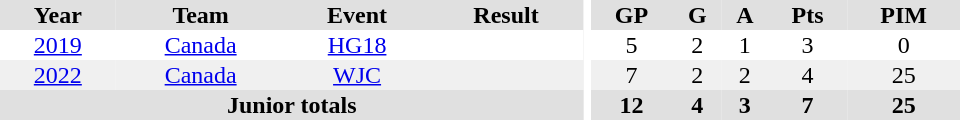<table border="0" cellpadding="1" cellspacing="0" ID="Table3" style="text-align:center; width:40em;">
<tr bgcolor="#e0e0e0">
<th>Year</th>
<th>Team</th>
<th>Event</th>
<th>Result</th>
<th rowspan="99" bgcolor="#ffffff"></th>
<th>GP</th>
<th>G</th>
<th>A</th>
<th>Pts</th>
<th>PIM</th>
</tr>
<tr>
<td><a href='#'>2019</a></td>
<td><a href='#'>Canada</a></td>
<td><a href='#'>HG18</a></td>
<td></td>
<td>5</td>
<td>2</td>
<td>1</td>
<td>3</td>
<td>0</td>
</tr>
<tr bgcolor="#f0f0f0">
<td><a href='#'>2022</a></td>
<td><a href='#'>Canada</a></td>
<td><a href='#'>WJC</a></td>
<td></td>
<td>7</td>
<td>2</td>
<td>2</td>
<td>4</td>
<td>25</td>
</tr>
<tr bgcolor="#e0e0e0">
<th colspan="4">Junior totals</th>
<th>12</th>
<th>4</th>
<th>3</th>
<th>7</th>
<th>25</th>
</tr>
</table>
